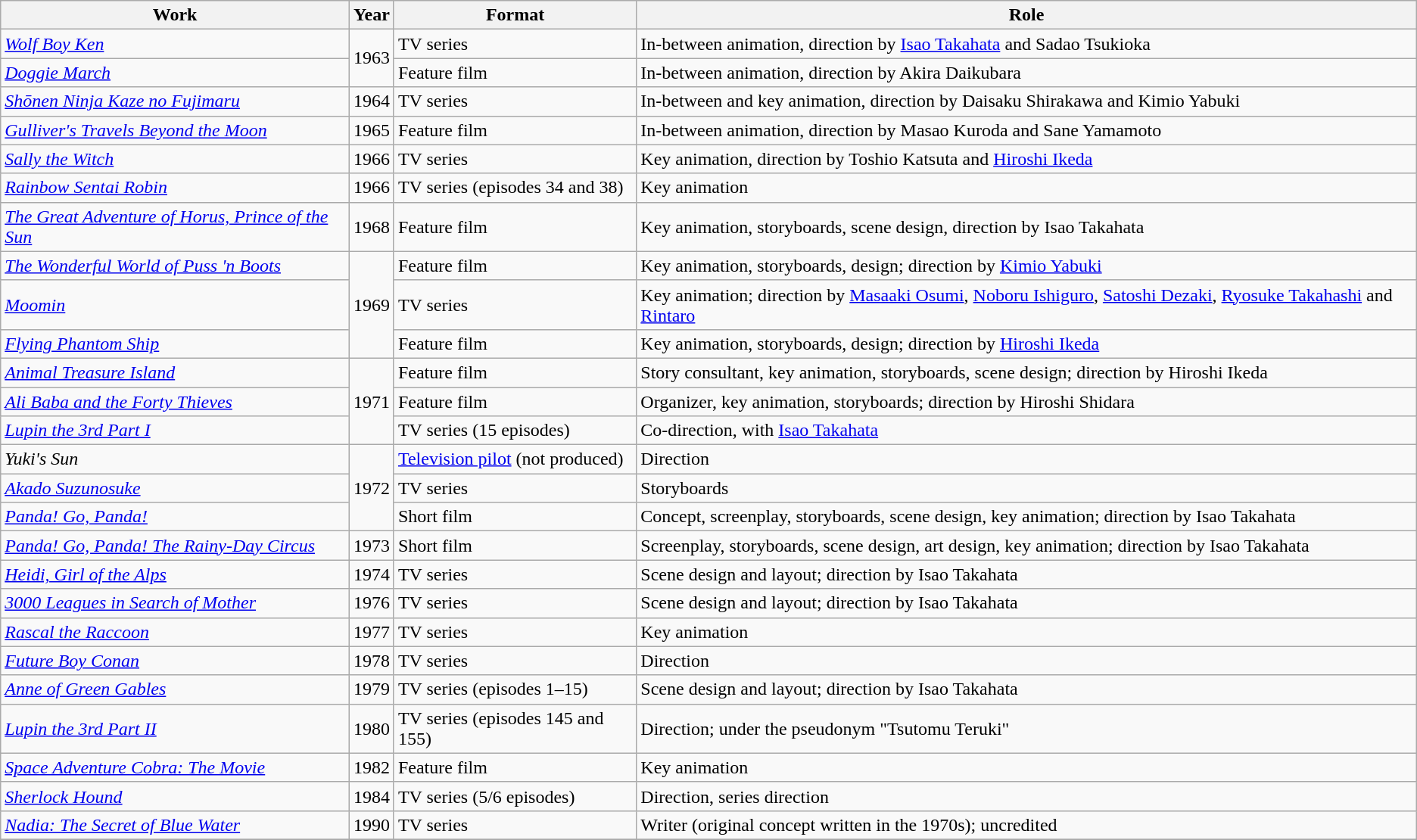<table class="wikitable sortable">
<tr>
<th>Work</th>
<th>Year</th>
<th>Format</th>
<th class=unsortable>Role</th>
</tr>
<tr>
<td><em><a href='#'>Wolf Boy Ken</a></em></td>
<td rowspan=2>1963</td>
<td>TV series</td>
<td>In-between animation, direction by <a href='#'>Isao Takahata</a> and Sadao Tsukioka</td>
</tr>
<tr>
<td><em><a href='#'>Doggie March</a></em></td>
<td>Feature film</td>
<td>In-between animation, direction by Akira Daikubara</td>
</tr>
<tr>
<td><em><a href='#'>Shōnen Ninja Kaze no Fujimaru</a></em></td>
<td>1964</td>
<td>TV series</td>
<td>In-between and key animation, direction by Daisaku Shirakawa and Kimio Yabuki</td>
</tr>
<tr>
<td><em><a href='#'>Gulliver's Travels Beyond the Moon</a></em></td>
<td>1965</td>
<td>Feature film</td>
<td>In-between animation, direction by Masao Kuroda and Sane Yamamoto</td>
</tr>
<tr>
<td><em><a href='#'>Sally the Witch</a></em></td>
<td>1966</td>
<td>TV series</td>
<td>Key animation, direction by Toshio Katsuta and <a href='#'>Hiroshi Ikeda</a></td>
</tr>
<tr>
<td><em><a href='#'>Rainbow Sentai Robin</a></em></td>
<td>1966</td>
<td>TV series (episodes 34 and 38)</td>
<td>Key animation</td>
</tr>
<tr>
<td><em><a href='#'>The Great Adventure of Horus, Prince of the Sun</a></em></td>
<td>1968</td>
<td>Feature film</td>
<td>Key animation, storyboards, scene design, direction by Isao Takahata</td>
</tr>
<tr>
<td><em><a href='#'>The Wonderful World of Puss 'n Boots</a></em></td>
<td rowspan=3>1969</td>
<td>Feature film</td>
<td>Key animation, storyboards, design; direction by <a href='#'>Kimio Yabuki</a></td>
</tr>
<tr>
<td><em><a href='#'>Moomin</a></em></td>
<td>TV series</td>
<td>Key animation; direction by <a href='#'>Masaaki Osumi</a>, <a href='#'>Noboru Ishiguro</a>, <a href='#'>Satoshi Dezaki</a>, <a href='#'>Ryosuke Takahashi</a> and <a href='#'>Rintaro</a></td>
</tr>
<tr>
<td><em><a href='#'>Flying Phantom Ship</a></em></td>
<td>Feature film</td>
<td>Key animation, storyboards, design; direction by <a href='#'>Hiroshi Ikeda</a></td>
</tr>
<tr>
<td><em><a href='#'>Animal Treasure Island</a></em></td>
<td rowspan=3>1971</td>
<td>Feature film</td>
<td>Story consultant, key animation, storyboards, scene design; direction by Hiroshi Ikeda</td>
</tr>
<tr>
<td><em><a href='#'>Ali Baba and the Forty Thieves</a></em></td>
<td>Feature film</td>
<td>Organizer, key animation, storyboards; direction by Hiroshi Shidara</td>
</tr>
<tr>
<td><em><a href='#'>Lupin the 3rd Part I</a></em></td>
<td>TV series (15 episodes)</td>
<td>Co-direction, with <a href='#'>Isao Takahata</a></td>
</tr>
<tr>
<td><em>Yuki's Sun</em></td>
<td rowspan=3>1972</td>
<td><a href='#'>Television pilot</a> (not produced)</td>
<td>Direction</td>
</tr>
<tr>
<td><em><a href='#'>Akado Suzunosuke</a></em></td>
<td>TV series</td>
<td>Storyboards</td>
</tr>
<tr>
<td><em><a href='#'>Panda! Go, Panda!</a></em></td>
<td>Short film</td>
<td>Concept, screenplay, storyboards, scene design, key animation; direction by Isao Takahata</td>
</tr>
<tr>
<td><em><a href='#'>Panda! Go, Panda! The Rainy-Day Circus</a></em></td>
<td>1973</td>
<td>Short film</td>
<td>Screenplay, storyboards, scene design, art design, key animation; direction by Isao Takahata</td>
</tr>
<tr>
<td><em><a href='#'>Heidi, Girl of the Alps</a></em></td>
<td>1974</td>
<td>TV series</td>
<td>Scene design and layout; direction by Isao Takahata</td>
</tr>
<tr>
<td><em><a href='#'>3000 Leagues in Search of Mother</a></em></td>
<td>1976</td>
<td>TV series</td>
<td>Scene design and layout; direction by Isao Takahata</td>
</tr>
<tr>
<td><em><a href='#'>Rascal the Raccoon</a></em></td>
<td>1977</td>
<td>TV series</td>
<td>Key animation</td>
</tr>
<tr>
<td><em><a href='#'>Future Boy Conan</a></em></td>
<td>1978</td>
<td>TV series</td>
<td>Direction</td>
</tr>
<tr>
<td><em><a href='#'>Anne of Green Gables</a></em></td>
<td>1979</td>
<td>TV series (episodes 1–15)</td>
<td>Scene design and layout; direction by Isao Takahata</td>
</tr>
<tr>
<td><em><a href='#'>Lupin the 3rd Part II</a></em></td>
<td>1980</td>
<td>TV series (episodes 145 and 155)</td>
<td>Direction; under the pseudonym "Tsutomu Teruki"</td>
</tr>
<tr>
<td><em><a href='#'>Space Adventure Cobra: The Movie</a></em></td>
<td>1982</td>
<td>Feature film</td>
<td>Key animation</td>
</tr>
<tr>
<td><em><a href='#'>Sherlock Hound</a></em></td>
<td>1984</td>
<td>TV series (5/6 episodes)</td>
<td>Direction, series direction</td>
</tr>
<tr>
<td><em><a href='#'>Nadia: The Secret of Blue Water</a></em></td>
<td>1990</td>
<td>TV series</td>
<td>Writer (original concept written in the 1970s); uncredited</td>
</tr>
<tr>
</tr>
</table>
